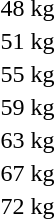<table>
<tr>
<td rowspan=2>48 kg</td>
<td rowspan=2></td>
<td rowspan=2></td>
<td></td>
</tr>
<tr>
<td></td>
</tr>
<tr>
<td rowspan=2>51 kg</td>
<td rowspan=2></td>
<td rowspan=2></td>
<td></td>
</tr>
<tr>
<td></td>
</tr>
<tr>
<td rowspan=2>55 kg</td>
<td rowspan=2></td>
<td rowspan=2></td>
<td></td>
</tr>
<tr>
<td></td>
</tr>
<tr>
<td rowspan=2>59 kg</td>
<td rowspan=2></td>
<td rowspan=2></td>
<td></td>
</tr>
<tr>
<td></td>
</tr>
<tr>
<td rowspan=2>63 kg</td>
<td rowspan=2></td>
<td rowspan=2></td>
<td></td>
</tr>
<tr>
<td></td>
</tr>
<tr>
<td rowspan=2>67 kg</td>
<td rowspan=2></td>
<td rowspan=2></td>
<td></td>
</tr>
<tr>
<td></td>
</tr>
<tr>
<td rowspan=2>72 kg</td>
<td rowspan=2></td>
<td rowspan=2></td>
<td></td>
</tr>
<tr>
<td></td>
</tr>
</table>
